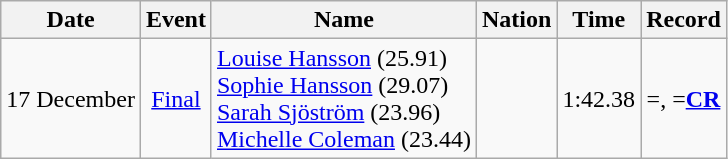<table class="wikitable" style=text-align:center>
<tr>
<th>Date</th>
<th>Event</th>
<th>Name</th>
<th>Nation</th>
<th>Time</th>
<th>Record</th>
</tr>
<tr>
<td>17 December</td>
<td><a href='#'>Final</a></td>
<td align=left><a href='#'>Louise Hansson</a> (25.91)<br><a href='#'>Sophie Hansson</a> (29.07)<br><a href='#'>Sarah Sjöström</a> (23.96)<br><a href='#'>Michelle Coleman</a> (23.44)</td>
<td align=left></td>
<td>1:42.38</td>
<td>=, =<strong><a href='#'>CR</a></strong></td>
</tr>
</table>
